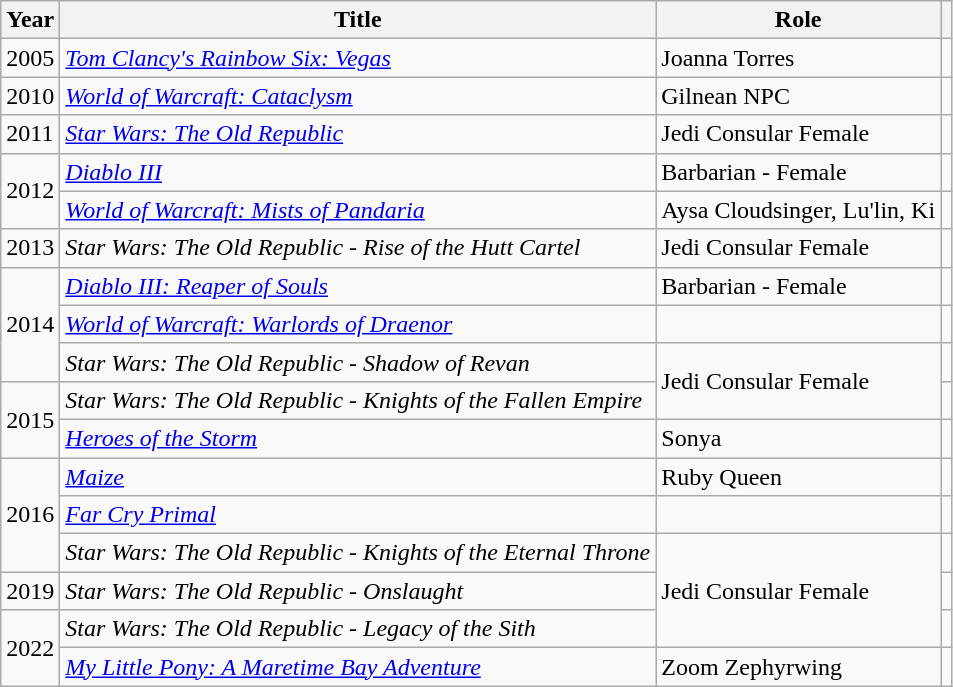<table class="wikitable sortable">
<tr>
<th>Year</th>
<th>Title</th>
<th>Role</th>
<th></th>
</tr>
<tr>
<td>2005</td>
<td><em><a href='#'>Tom Clancy's Rainbow Six: Vegas</a></em></td>
<td>Joanna Torres</td>
<td></td>
</tr>
<tr>
<td>2010</td>
<td><em><a href='#'>World of Warcraft: Cataclysm</a></em></td>
<td>Gilnean NPC</td>
<td></td>
</tr>
<tr>
<td>2011</td>
<td><em><a href='#'>Star Wars: The Old Republic</a></em></td>
<td>Jedi Consular Female</td>
<td></td>
</tr>
<tr>
<td rowspan="2">2012</td>
<td><em><a href='#'>Diablo III</a></em></td>
<td>Barbarian - Female</td>
<td></td>
</tr>
<tr>
<td><em><a href='#'>World of Warcraft: Mists of Pandaria</a></em></td>
<td>Aysa Cloudsinger, Lu'lin, Ki</td>
<td></td>
</tr>
<tr>
<td>2013</td>
<td><em>Star Wars: The Old Republic - Rise of the Hutt Cartel</em></td>
<td>Jedi Consular Female</td>
<td></td>
</tr>
<tr>
<td rowspan="3">2014</td>
<td><em><a href='#'>Diablo III: Reaper of Souls</a></em></td>
<td>Barbarian - Female</td>
<td></td>
</tr>
<tr>
<td><em><a href='#'>World of Warcraft: Warlords of Draenor</a></em></td>
<td></td>
<td></td>
</tr>
<tr>
<td><em>Star Wars: The Old Republic - Shadow of Revan</em></td>
<td rowspan="2">Jedi Consular Female</td>
<td></td>
</tr>
<tr>
<td rowspan="2">2015</td>
<td><em>Star Wars: The Old Republic - Knights of the Fallen Empire</em></td>
<td></td>
</tr>
<tr>
<td><em><a href='#'>Heroes of the Storm</a></em></td>
<td>Sonya</td>
<td></td>
</tr>
<tr>
<td rowspan="3">2016</td>
<td><em><a href='#'>Maize</a></em></td>
<td>Ruby Queen</td>
<td></td>
</tr>
<tr>
<td><em><a href='#'>Far Cry Primal</a></em></td>
<td></td>
<td></td>
</tr>
<tr>
<td><em>Star Wars: The Old Republic - Knights of the Eternal Throne</em></td>
<td rowspan="3">Jedi Consular Female</td>
<td></td>
</tr>
<tr>
<td>2019</td>
<td><em>Star Wars: The Old Republic - Onslaught</em></td>
<td></td>
</tr>
<tr>
<td rowspan="2">2022</td>
<td><em>Star Wars: The Old Republic - Legacy of the Sith</em></td>
<td></td>
</tr>
<tr>
<td><em><a href='#'>My Little Pony: A Maretime Bay Adventure</a></em></td>
<td>Zoom Zephyrwing</td>
<td></td>
</tr>
</table>
